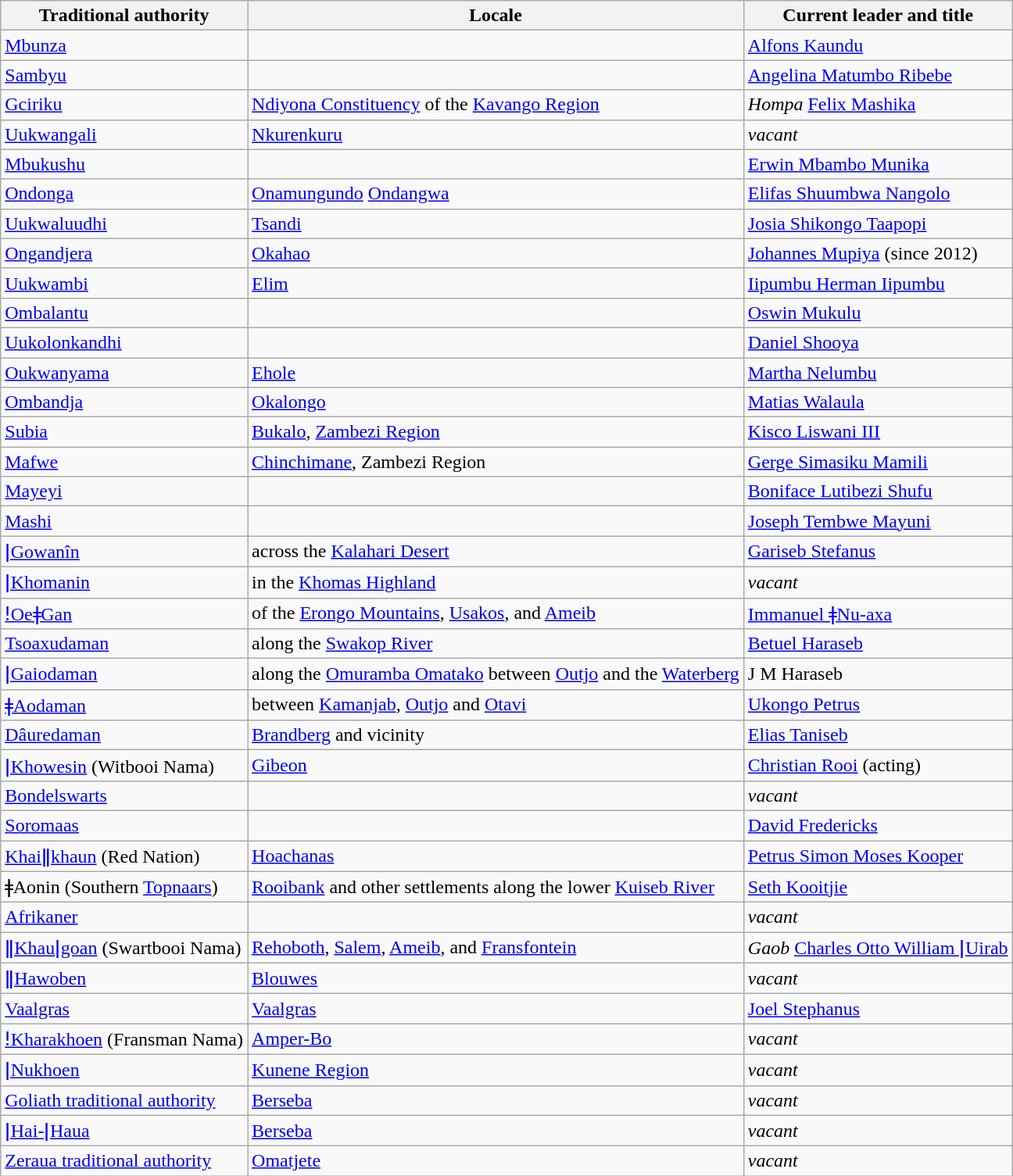<table class="wikitable sortable">
<tr>
<th>Traditional authority </th>
<th>Locale</th>
<th>Current leader  and title</th>
</tr>
<tr>
<td><a href='#'>Mbunza</a></td>
<td></td>
<td><a href='#'>Alfons Kaundu</a></td>
</tr>
<tr>
<td><a href='#'>Sambyu</a></td>
<td></td>
<td><a href='#'>Angelina Matumbo Ribebe</a></td>
</tr>
<tr>
<td><a href='#'>Gciriku</a></td>
<td><a href='#'>Ndiyona Constituency</a> of the <a href='#'>Kavango Region</a></td>
<td><em>Hompa</em> <a href='#'>Felix Mashika</a></td>
</tr>
<tr>
<td><a href='#'>Uukwangali</a></td>
<td><a href='#'>Nkurenkuru</a></td>
<td><em>vacant</em></td>
</tr>
<tr>
<td><a href='#'>Mbukushu</a></td>
<td></td>
<td><a href='#'>Erwin Mbambo Munika</a></td>
</tr>
<tr>
<td><a href='#'>Ondonga</a></td>
<td><a href='#'>Onamungundo</a> <a href='#'>Ondangwa</a></td>
<td><a href='#'>Elifas Shuumbwa Nangolo</a></td>
</tr>
<tr>
<td><a href='#'>Uukwaluudhi</a></td>
<td><a href='#'>Tsandi</a></td>
<td><a href='#'>Josia Shikongo Taapopi</a></td>
</tr>
<tr>
<td><a href='#'>Ongandjera</a></td>
<td><a href='#'>Okahao</a></td>
<td><a href='#'>Johannes Mupiya</a> (since 2012)</td>
</tr>
<tr>
<td><a href='#'>Uukwambi</a></td>
<td><a href='#'>Elim</a></td>
<td><a href='#'>Iipumbu Herman Iipumbu</a></td>
</tr>
<tr>
<td><a href='#'>Ombalantu</a></td>
<td></td>
<td><a href='#'>Oswin Mukulu</a></td>
</tr>
<tr>
<td><a href='#'>Uukolonkandhi</a></td>
<td></td>
<td><a href='#'>Daniel Shooya</a></td>
</tr>
<tr>
<td><a href='#'>Oukwanyama</a></td>
<td><a href='#'>Ehole</a></td>
<td><a href='#'>Martha Nelumbu</a></td>
</tr>
<tr>
<td><a href='#'>Ombandja</a></td>
<td><a href='#'>Okalongo</a></td>
<td><a href='#'>Matias Walaula</a></td>
</tr>
<tr>
<td><a href='#'>Subia</a></td>
<td><a href='#'>Bukalo</a>, <a href='#'>Zambezi Region</a></td>
<td><a href='#'>Kisco Liswani III</a></td>
</tr>
<tr>
<td><a href='#'>Mafwe</a></td>
<td><a href='#'>Chinchimane</a>, Zambezi Region</td>
<td><a href='#'>Gerge Simasiku Mamili</a></td>
</tr>
<tr>
<td><a href='#'>Mayeyi</a></td>
<td></td>
<td><a href='#'>Boniface Lutibezi Shufu</a></td>
</tr>
<tr>
<td><a href='#'>Mashi</a></td>
<td></td>
<td><a href='#'>Joseph Tembwe Mayuni</a></td>
</tr>
<tr>
<td><a href='#'>ǀGowanîn</a></td>
<td>across the <a href='#'>Kalahari Desert</a></td>
<td><a href='#'>Gariseb Stefanus</a></td>
</tr>
<tr>
<td><a href='#'>ǀKhomanin</a></td>
<td>in the <a href='#'>Khomas Highland</a></td>
<td><em>vacant</em></td>
</tr>
<tr>
<td><a href='#'>ǃOeǂGan</a></td>
<td>of the <a href='#'>Erongo Mountains</a>, <a href='#'>Usakos</a>, and <a href='#'>Ameib</a></td>
<td><a href='#'>Immanuel ǂNu-axa</a></td>
</tr>
<tr>
<td><a href='#'>Tsoaxudaman</a></td>
<td>along the <a href='#'>Swakop River</a></td>
<td><a href='#'>Betuel Haraseb</a></td>
</tr>
<tr>
<td><a href='#'>ǀGaiodaman</a></td>
<td>along the <a href='#'>Omuramba Omatako</a> between <a href='#'>Outjo</a> and the <a href='#'>Waterberg</a></td>
<td>J M Haraseb</td>
</tr>
<tr>
<td><a href='#'>ǂAodaman</a></td>
<td>between <a href='#'>Kamanjab</a>, <a href='#'>Outjo</a> and <a href='#'>Otavi</a></td>
<td><a href='#'>Ukongo Petrus</a></td>
</tr>
<tr>
<td><a href='#'>Dâuredaman</a></td>
<td><a href='#'>Brandberg</a> and vicinity</td>
<td><a href='#'>Elias Taniseb</a></td>
</tr>
<tr>
<td><a href='#'>ǀKhowesin</a> (Witbooi Nama)</td>
<td><a href='#'>Gibeon</a></td>
<td><a href='#'>Christian Rooi</a> (acting)</td>
</tr>
<tr>
<td><a href='#'>Bondelswarts</a></td>
<td></td>
<td><em>vacant</em></td>
</tr>
<tr>
<td><a href='#'>Soromaas</a></td>
<td></td>
<td><a href='#'>David Fredericks</a></td>
</tr>
<tr>
<td><a href='#'>Khaiǁkhaun</a> (Red Nation)</td>
<td><a href='#'>Hoachanas</a></td>
<td><a href='#'>Petrus Simon Moses Kooper</a></td>
</tr>
<tr>
<td>ǂAonin (Southern <a href='#'>Topnaars</a>)</td>
<td><a href='#'>Rooibank</a> and other settlements along the lower <a href='#'>Kuiseb River</a></td>
<td><a href='#'>Seth Kooitjie</a></td>
</tr>
<tr>
<td><a href='#'>Afrikaner</a></td>
<td></td>
<td><em>vacant</em></td>
</tr>
<tr>
<td><a href='#'>ǁKhauǀgoan</a> (Swartbooi Nama)</td>
<td><a href='#'>Rehoboth</a>, <a href='#'>Salem</a>, <a href='#'>Ameib</a>, and <a href='#'>Fransfontein</a></td>
<td><em>Gaob</em> <a href='#'>Charles Otto William ǀUirab</a></td>
</tr>
<tr>
<td><a href='#'>ǁHawoben</a></td>
<td><a href='#'>Blouwes</a></td>
<td><em>vacant</em></td>
</tr>
<tr>
<td><a href='#'>Vaalgras</a></td>
<td><a href='#'>Vaalgras</a></td>
<td><a href='#'>Joel Stephanus</a></td>
</tr>
<tr>
<td><a href='#'>ǃKharakhoen</a> (Fransman Nama)</td>
<td><a href='#'>Amper-Bo</a></td>
<td><em>vacant</em></td>
</tr>
<tr>
<td><a href='#'>ǀNukhoen</a></td>
<td><a href='#'>Kunene Region</a></td>
<td><em>vacant</em></td>
</tr>
<tr>
<td><a href='#'>Goliath traditional authority</a></td>
<td><a href='#'>Berseba</a></td>
<td><em>vacant</em></td>
</tr>
<tr>
<td><a href='#'>ǀHai-ǀHaua</a></td>
<td><a href='#'>Berseba</a></td>
<td><em>vacant</em></td>
</tr>
<tr>
<td><a href='#'>Zeraua traditional authority</a></td>
<td><a href='#'>Omatjete</a></td>
<td><em>vacant</em></td>
</tr>
</table>
